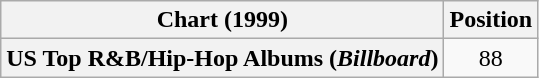<table class="wikitable plainrowheaders" style="text-align:center">
<tr>
<th scope="col">Chart (1999)</th>
<th scope="col">Position</th>
</tr>
<tr>
<th scope="row">US Top R&B/Hip-Hop Albums (<em>Billboard</em>)</th>
<td>88</td>
</tr>
</table>
